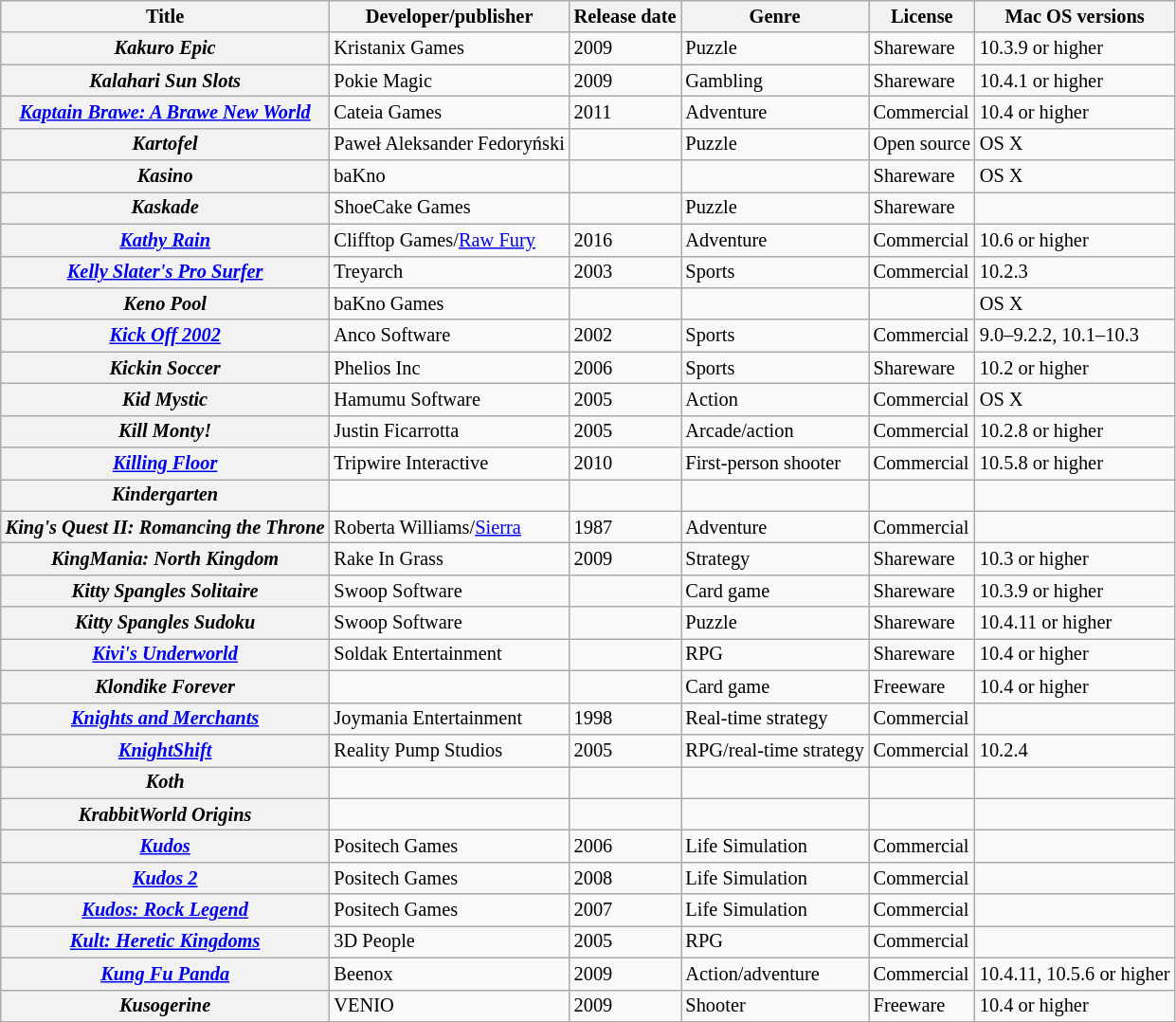<table class="wikitable sortable" style="font-size: 85%; text-align: left;">
<tr style="background: #ececec">
<th>Title</th>
<th>Developer/publisher</th>
<th>Release date</th>
<th>Genre</th>
<th>License</th>
<th>Mac OS versions</th>
</tr>
<tr>
<th><em>Kakuro Epic</em></th>
<td>Kristanix Games</td>
<td>2009</td>
<td>Puzzle</td>
<td>Shareware</td>
<td>10.3.9 or higher</td>
</tr>
<tr>
<th><em>Kalahari Sun Slots</em></th>
<td>Pokie Magic</td>
<td>2009</td>
<td>Gambling</td>
<td>Shareware</td>
<td>10.4.1 or higher</td>
</tr>
<tr>
<th><em><a href='#'>Kaptain Brawe: A Brawe New World</a></em></th>
<td>Cateia Games</td>
<td>2011</td>
<td>Adventure</td>
<td>Commercial</td>
<td>10.4 or higher</td>
</tr>
<tr>
<th><em>Kartofel</em></th>
<td>Paweł Aleksander Fedoryński</td>
<td></td>
<td>Puzzle</td>
<td>Open source</td>
<td>OS X</td>
</tr>
<tr>
<th><em>Kasino</em></th>
<td>baKno</td>
<td></td>
<td></td>
<td>Shareware</td>
<td>OS X</td>
</tr>
<tr>
<th><em>Kaskade</em></th>
<td>ShoeCake Games</td>
<td></td>
<td>Puzzle</td>
<td>Shareware</td>
<td></td>
</tr>
<tr>
<th><em><a href='#'>Kathy Rain</a></em></th>
<td>Clifftop Games/<a href='#'>Raw Fury</a></td>
<td>2016</td>
<td>Adventure</td>
<td>Commercial</td>
<td>10.6 or higher</td>
</tr>
<tr>
<th><em><a href='#'>Kelly Slater's Pro Surfer</a></em></th>
<td>Treyarch</td>
<td>2003</td>
<td>Sports</td>
<td>Commercial</td>
<td>10.2.3</td>
</tr>
<tr>
<th><em>Keno Pool</em></th>
<td>baKno Games</td>
<td></td>
<td></td>
<td></td>
<td>OS X</td>
</tr>
<tr>
<th><em><a href='#'>Kick Off 2002</a></em></th>
<td>Anco Software</td>
<td>2002</td>
<td>Sports</td>
<td>Commercial</td>
<td>9.0–9.2.2, 10.1–10.3</td>
</tr>
<tr>
<th><em>Kickin Soccer</em></th>
<td>Phelios Inc</td>
<td>2006</td>
<td>Sports</td>
<td>Shareware</td>
<td>10.2 or higher</td>
</tr>
<tr>
<th><em>Kid Mystic</em></th>
<td>Hamumu Software</td>
<td>2005</td>
<td>Action</td>
<td>Commercial</td>
<td>OS X</td>
</tr>
<tr>
<th><em>Kill Monty!</em></th>
<td>Justin Ficarrotta</td>
<td>2005</td>
<td>Arcade/action</td>
<td>Commercial</td>
<td>10.2.8 or higher</td>
</tr>
<tr>
<th><em><a href='#'>Killing Floor</a></em></th>
<td>Tripwire Interactive</td>
<td>2010</td>
<td>First-person shooter</td>
<td>Commercial</td>
<td>10.5.8 or higher</td>
</tr>
<tr>
<th><em>Kindergarten</em></th>
<td></td>
<td></td>
<td></td>
<td></td>
<td></td>
</tr>
<tr>
<th><em>King's Quest II: Romancing the Throne</em></th>
<td>Roberta Williams/<a href='#'>Sierra</a></td>
<td>1987</td>
<td>Adventure</td>
<td>Commercial</td>
<td></td>
</tr>
<tr>
<th><em>KingMania: North Kingdom</em></th>
<td>Rake In Grass</td>
<td>2009</td>
<td>Strategy</td>
<td>Shareware</td>
<td>10.3 or higher</td>
</tr>
<tr>
<th><em>Kitty Spangles Solitaire</em></th>
<td>Swoop Software</td>
<td></td>
<td>Card game</td>
<td>Shareware</td>
<td>10.3.9 or higher</td>
</tr>
<tr>
<th><em>Kitty Spangles Sudoku</em></th>
<td>Swoop Software</td>
<td></td>
<td>Puzzle</td>
<td>Shareware</td>
<td>10.4.11 or higher</td>
</tr>
<tr>
<th><em><a href='#'>Kivi's Underworld</a></em></th>
<td>Soldak Entertainment</td>
<td></td>
<td>RPG</td>
<td>Shareware</td>
<td>10.4 or higher</td>
</tr>
<tr>
<th><em>Klondike Forever</em></th>
<td></td>
<td></td>
<td>Card game</td>
<td>Freeware</td>
<td>10.4 or higher</td>
</tr>
<tr>
<th><em><a href='#'>Knights and Merchants</a></em></th>
<td>Joymania Entertainment</td>
<td>1998</td>
<td>Real-time strategy</td>
<td>Commercial</td>
<td></td>
</tr>
<tr>
<th><em><a href='#'>KnightShift</a></em></th>
<td>Reality Pump Studios</td>
<td>2005</td>
<td>RPG/real-time strategy</td>
<td>Commercial</td>
<td>10.2.4</td>
</tr>
<tr>
<th><em>Koth</em></th>
<td></td>
<td></td>
<td></td>
<td></td>
<td></td>
</tr>
<tr>
<th><em>KrabbitWorld Origins</em></th>
<td></td>
<td></td>
<td></td>
<td></td>
<td></td>
</tr>
<tr>
<th><em><a href='#'>Kudos</a></em></th>
<td>Positech Games</td>
<td>2006</td>
<td>Life Simulation</td>
<td>Commercial</td>
<td></td>
</tr>
<tr>
<th><em><a href='#'>Kudos 2</a></em></th>
<td>Positech Games</td>
<td>2008</td>
<td>Life Simulation</td>
<td>Commercial</td>
<td></td>
</tr>
<tr>
<th><em><a href='#'>Kudos: Rock Legend</a></em></th>
<td>Positech Games</td>
<td>2007</td>
<td>Life Simulation</td>
<td>Commercial</td>
<td></td>
</tr>
<tr>
<th><em><a href='#'>Kult: Heretic Kingdoms</a></em></th>
<td>3D People</td>
<td>2005</td>
<td>RPG</td>
<td>Commercial</td>
<td></td>
</tr>
<tr>
<th><em><a href='#'>Kung Fu Panda</a></em></th>
<td>Beenox</td>
<td>2009</td>
<td>Action/adventure</td>
<td>Commercial</td>
<td>10.4.11, 10.5.6 or higher</td>
</tr>
<tr>
<th><em>Kusogerine</em></th>
<td>VENIO</td>
<td>2009</td>
<td>Shooter</td>
<td>Freeware</td>
<td>10.4 or higher</td>
</tr>
</table>
